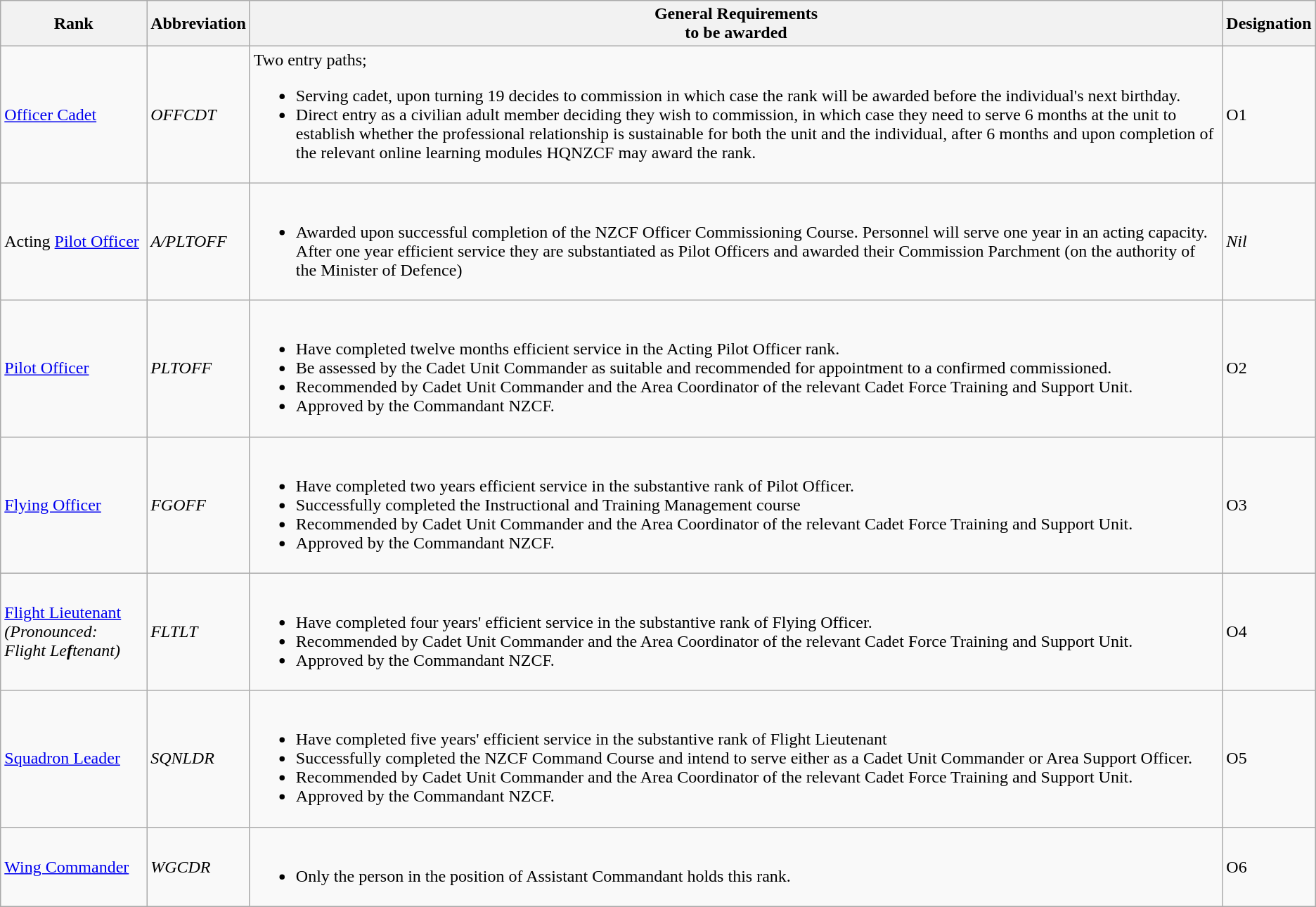<table class="wikitable mw-collapsible">
<tr>
<th>Rank</th>
<th>Abbreviation</th>
<th>General Requirements<br>to be awarded</th>
<th>Designation</th>
</tr>
<tr>
<td><a href='#'>Officer Cadet</a></td>
<td><em>OFFCDT</em></td>
<td>Two entry paths;<br><ul><li>Serving cadet, upon turning 19 decides to commission in which case the rank will be awarded before the individual's next birthday.</li><li>Direct entry as a civilian adult member deciding they wish to commission, in which case they need to serve 6 months at the unit to establish whether the professional relationship is sustainable for both the unit and the individual, after 6 months and upon completion of the relevant online learning modules HQNZCF may award the rank.</li></ul></td>
<td>O1</td>
</tr>
<tr>
<td>Acting <a href='#'>Pilot Officer</a></td>
<td><em>A/PLTOFF</em></td>
<td><br><ul><li>Awarded upon successful completion of the NZCF Officer Commissioning Course. Personnel will serve one year in an acting capacity. After one year efficient service they are substantiated as Pilot Officers and awarded their Commission Parchment (on the authority of the Minister of Defence)</li></ul></td>
<td><em>Nil</em></td>
</tr>
<tr>
<td><a href='#'>Pilot Officer</a></td>
<td><em>PLTOFF</em></td>
<td><br><ul><li>Have completed twelve months efficient service in the Acting Pilot Officer rank.</li><li>Be assessed by the Cadet Unit Commander as suitable and recommended for appointment to a confirmed commissioned.</li><li>Recommended by Cadet Unit Commander and the Area Coordinator of the relevant Cadet Force Training and Support Unit.</li><li>Approved by the Commandant NZCF.</li></ul></td>
<td>O2</td>
</tr>
<tr>
<td><a href='#'>Flying Officer</a></td>
<td><em>FGOFF</em></td>
<td><br><ul><li>Have completed two years efficient service in the substantive rank of Pilot Officer.</li><li>Successfully completed the Instructional and Training Management course</li><li>Recommended by Cadet Unit Commander and the Area Coordinator of the relevant Cadet Force Training and Support Unit.</li><li>Approved by the Commandant NZCF.</li></ul></td>
<td>O3</td>
</tr>
<tr>
<td><a href='#'>Flight Lieutenant</a><br><em>(Pronounced: Flight Le<strong>f</strong>tenant)</em></td>
<td><em>FLTLT</em></td>
<td><br><ul><li>Have completed four years' efficient service in the substantive rank of Flying Officer.</li><li>Recommended by Cadet Unit Commander and the Area Coordinator of the relevant Cadet Force Training and Support Unit.</li><li>Approved by the Commandant NZCF.</li></ul></td>
<td>O4</td>
</tr>
<tr>
<td><a href='#'>Squadron Leader</a></td>
<td><em>SQNLDR</em></td>
<td><br><ul><li>Have completed five years' efficient service in the substantive rank of Flight Lieutenant</li><li>Successfully completed the NZCF Command Course and intend to serve either as a Cadet Unit Commander or Area Support Officer.</li><li>Recommended by Cadet Unit Commander and the Area Coordinator of the relevant Cadet Force Training and Support Unit.</li><li>Approved by the Commandant NZCF.</li></ul></td>
<td>O5</td>
</tr>
<tr>
<td><a href='#'>Wing Commander</a></td>
<td><em>WGCDR</em></td>
<td><br><ul><li>Only the person in the position of Assistant Commandant holds this rank.</li></ul></td>
<td>O6</td>
</tr>
</table>
